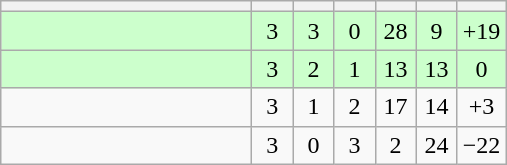<table class=wikitable style=text-align:center>
<tr>
<th width=160></th>
<th width=20></th>
<th width=20></th>
<th width=20></th>
<th width=20></th>
<th width=20></th>
<th width=20></th>
</tr>
<tr style="background-color:#ccffcc">
<td style="text-align:left;"></td>
<td>3</td>
<td>3</td>
<td>0</td>
<td>28</td>
<td>9</td>
<td>+19</td>
</tr>
<tr style="background-color:#ccffcc">
<td style="text-align:left;"></td>
<td>3</td>
<td>2</td>
<td>1</td>
<td>13</td>
<td>13</td>
<td>0</td>
</tr>
<tr>
<td style="text-align:left;"></td>
<td>3</td>
<td>1</td>
<td>2</td>
<td>17</td>
<td>14</td>
<td>+3</td>
</tr>
<tr>
<td style="text-align:left;"></td>
<td>3</td>
<td>0</td>
<td>3</td>
<td>2</td>
<td>24</td>
<td>−22</td>
</tr>
</table>
